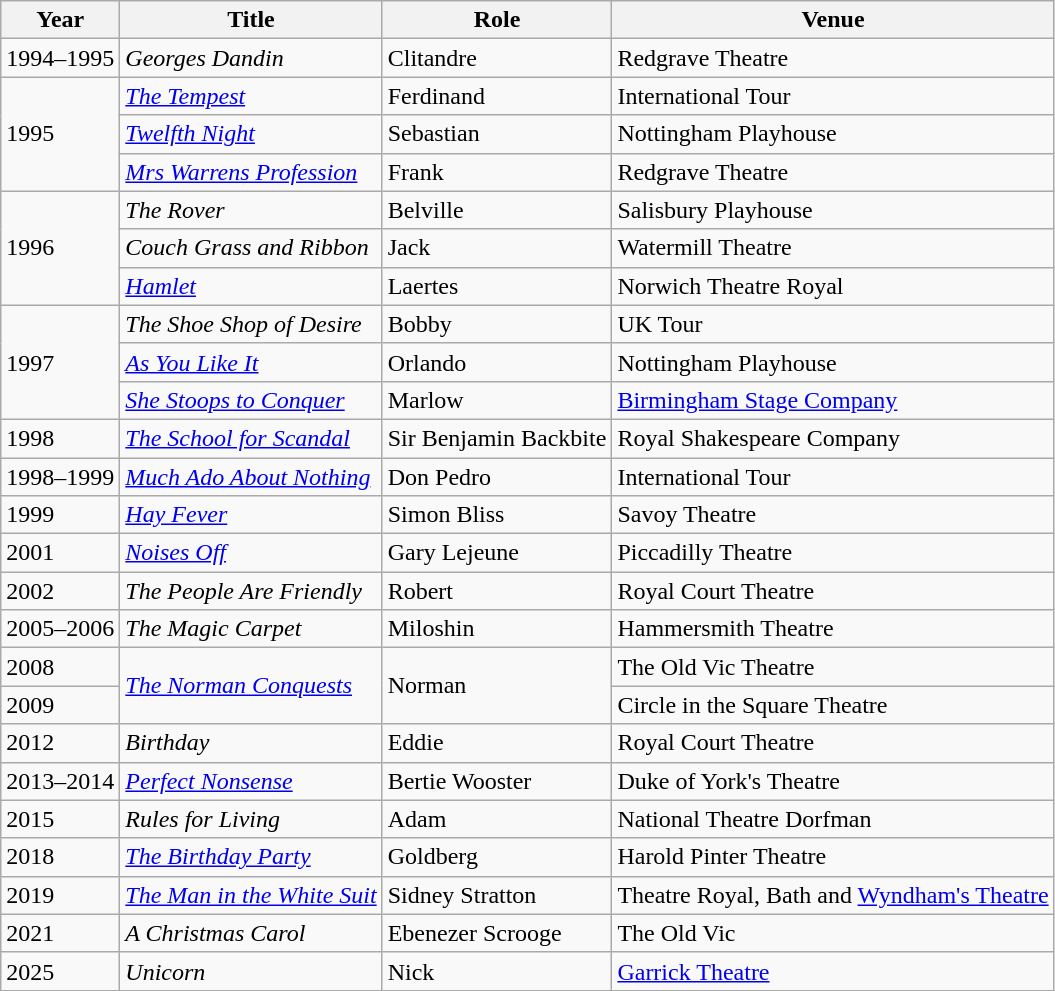<table class="wikitable sortable">
<tr>
<th>Year</th>
<th>Title</th>
<th>Role</th>
<th>Venue</th>
</tr>
<tr>
<td>1994–1995</td>
<td><em>Georges Dandin</em></td>
<td>Clitandre</td>
<td>Redgrave Theatre</td>
</tr>
<tr>
<td rowspan="3">1995</td>
<td><em><a href='#'>The Tempest</a></em></td>
<td>Ferdinand</td>
<td>International Tour</td>
</tr>
<tr>
<td><em><a href='#'>Twelfth Night</a></em></td>
<td>Sebastian</td>
<td>Nottingham Playhouse</td>
</tr>
<tr>
<td><em><a href='#'>Mrs Warrens Profession</a></em></td>
<td>Frank</td>
<td>Redgrave Theatre</td>
</tr>
<tr>
<td rowspan="3">1996</td>
<td><em>The Rover</em></td>
<td>Belville</td>
<td>Salisbury Playhouse</td>
</tr>
<tr>
<td><em>Couch Grass and Ribbon</em></td>
<td>Jack</td>
<td>Watermill Theatre</td>
</tr>
<tr>
<td><em><a href='#'>Hamlet</a></em></td>
<td>Laertes</td>
<td>Norwich Theatre Royal</td>
</tr>
<tr>
<td rowspan="3">1997</td>
<td><em>The Shoe Shop of Desire</em></td>
<td>Bobby</td>
<td>UK Tour</td>
</tr>
<tr>
<td><em><a href='#'>As You Like It</a></em></td>
<td>Orlando</td>
<td>Nottingham Playhouse</td>
</tr>
<tr>
<td><em><a href='#'>She Stoops to Conquer</a></em></td>
<td>Marlow</td>
<td><a href='#'>Birmingham Stage Company</a></td>
</tr>
<tr>
<td>1998</td>
<td><em><a href='#'>The School for Scandal</a></em></td>
<td>Sir Benjamin Backbite</td>
<td>Royal Shakespeare Company</td>
</tr>
<tr>
<td>1998–1999</td>
<td><em><a href='#'>Much Ado About Nothing</a></em></td>
<td>Don Pedro</td>
<td>International Tour</td>
</tr>
<tr>
<td>1999</td>
<td><em><a href='#'>Hay Fever</a></em></td>
<td>Simon Bliss</td>
<td>Savoy Theatre</td>
</tr>
<tr>
<td>2001</td>
<td><em><a href='#'>Noises Off</a></em></td>
<td>Gary Lejeune</td>
<td>Piccadilly Theatre</td>
</tr>
<tr>
<td>2002</td>
<td><em>The People Are Friendly</em></td>
<td>Robert</td>
<td>Royal Court Theatre</td>
</tr>
<tr>
<td>2005–2006</td>
<td><em>The Magic Carpet</em></td>
<td>Miloshin</td>
<td>Hammersmith Theatre</td>
</tr>
<tr>
<td>2008</td>
<td rowspan="2"><em><a href='#'>The Norman Conquests</a></em></td>
<td rowspan="2">Norman</td>
<td>The Old Vic Theatre</td>
</tr>
<tr>
<td>2009</td>
<td>Circle in the Square Theatre</td>
</tr>
<tr>
<td>2012</td>
<td><em>Birthday</em></td>
<td>Eddie</td>
<td>Royal Court Theatre</td>
</tr>
<tr>
<td>2013–2014</td>
<td><em><a href='#'>Perfect Nonsense</a></em></td>
<td>Bertie Wooster</td>
<td>Duke of York's Theatre</td>
</tr>
<tr>
<td>2015</td>
<td><em>Rules for Living</em></td>
<td>Adam</td>
<td>National Theatre Dorfman</td>
</tr>
<tr>
<td>2018</td>
<td><em><a href='#'>The Birthday Party</a></em></td>
<td>Goldberg</td>
<td>Harold Pinter Theatre</td>
</tr>
<tr>
<td>2019</td>
<td><a href='#'><em>The Man in the White Suit</em></a></td>
<td>Sidney Stratton</td>
<td>Theatre Royal, Bath and <a href='#'>Wyndham's Theatre</a></td>
</tr>
<tr>
<td>2021</td>
<td><em>A Christmas Carol</em></td>
<td>Ebenezer Scrooge</td>
<td>The Old Vic</td>
</tr>
<tr>
<td>2025</td>
<td><em>Unicorn</em></td>
<td>Nick</td>
<td><a href='#'>Garrick Theatre</a></td>
</tr>
</table>
